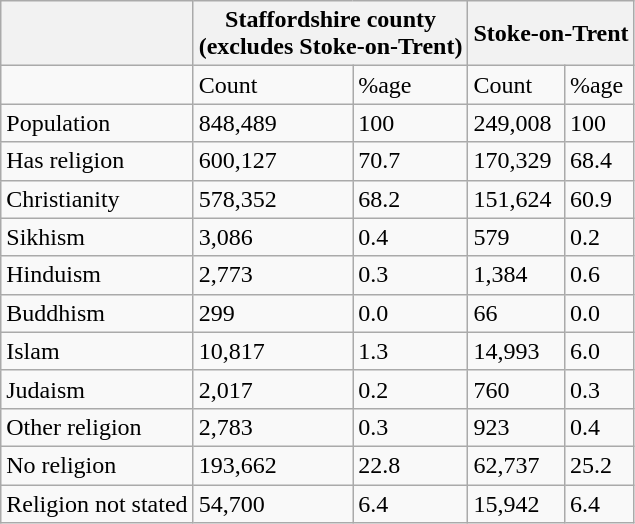<table class="wikitable">
<tr>
<th></th>
<th colspan="2">Staffordshire county <br>(excludes Stoke-on-Trent)</th>
<th colspan="2">Stoke-on-Trent</th>
</tr>
<tr>
<td></td>
<td>Count</td>
<td>%age</td>
<td>Count</td>
<td>%age</td>
</tr>
<tr>
<td>Population</td>
<td>848,489</td>
<td>100</td>
<td>249,008</td>
<td>100</td>
</tr>
<tr>
<td>Has religion</td>
<td>600,127</td>
<td>70.7</td>
<td>170,329</td>
<td>68.4</td>
</tr>
<tr>
<td>Christianity</td>
<td>578,352</td>
<td>68.2</td>
<td>151,624</td>
<td>60.9</td>
</tr>
<tr>
<td>Sikhism</td>
<td>3,086</td>
<td>0.4</td>
<td>579</td>
<td>0.2</td>
</tr>
<tr>
<td>Hinduism</td>
<td>2,773</td>
<td>0.3</td>
<td>1,384</td>
<td>0.6</td>
</tr>
<tr>
<td>Buddhism</td>
<td>299</td>
<td>0.0</td>
<td>66</td>
<td>0.0</td>
</tr>
<tr>
<td>Islam</td>
<td>10,817</td>
<td>1.3</td>
<td>14,993</td>
<td>6.0</td>
</tr>
<tr>
<td>Judaism</td>
<td>2,017</td>
<td>0.2</td>
<td>760</td>
<td>0.3</td>
</tr>
<tr>
<td>Other religion</td>
<td>2,783</td>
<td>0.3</td>
<td>923</td>
<td>0.4</td>
</tr>
<tr>
<td>No religion</td>
<td>193,662</td>
<td>22.8</td>
<td>62,737</td>
<td>25.2</td>
</tr>
<tr>
<td>Religion not stated</td>
<td>54,700</td>
<td>6.4</td>
<td>15,942</td>
<td>6.4</td>
</tr>
</table>
